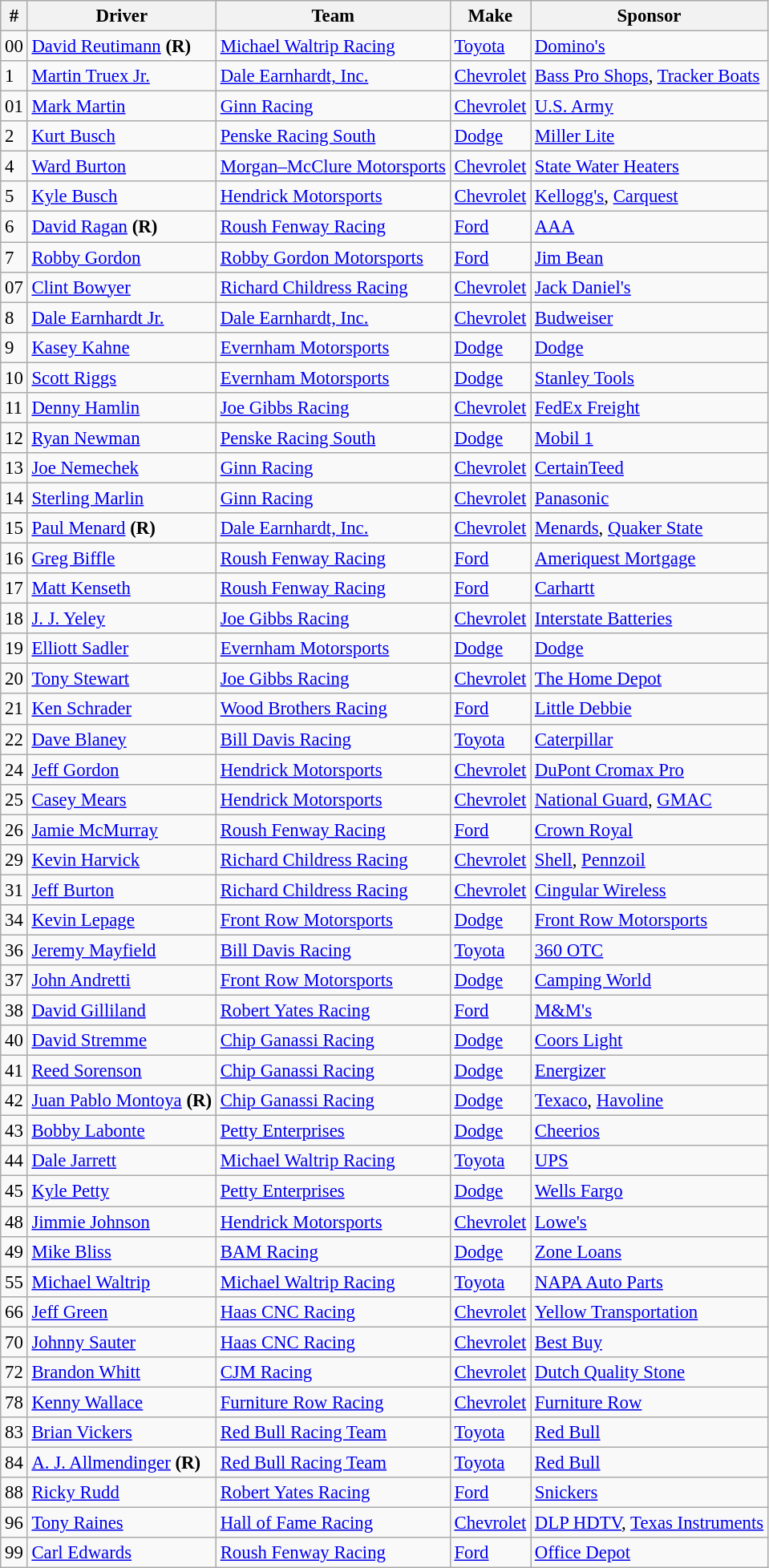<table class="wikitable" style="font-size:95%">
<tr>
<th>#</th>
<th>Driver</th>
<th>Team</th>
<th>Make</th>
<th>Sponsor</th>
</tr>
<tr>
<td>00</td>
<td><a href='#'>David Reutimann</a> <strong>(R)</strong></td>
<td><a href='#'>Michael Waltrip Racing</a></td>
<td><a href='#'>Toyota</a></td>
<td><a href='#'>Domino's</a></td>
</tr>
<tr>
<td>1</td>
<td><a href='#'>Martin Truex Jr.</a></td>
<td><a href='#'>Dale Earnhardt, Inc.</a></td>
<td><a href='#'>Chevrolet</a></td>
<td><a href='#'>Bass Pro Shops</a>, <a href='#'>Tracker Boats</a></td>
</tr>
<tr>
<td>01</td>
<td><a href='#'>Mark Martin</a></td>
<td><a href='#'>Ginn Racing</a></td>
<td><a href='#'>Chevrolet</a></td>
<td><a href='#'>U.S. Army</a></td>
</tr>
<tr>
<td>2</td>
<td><a href='#'>Kurt Busch</a></td>
<td><a href='#'>Penske Racing South</a></td>
<td><a href='#'>Dodge</a></td>
<td><a href='#'>Miller Lite</a></td>
</tr>
<tr>
<td>4</td>
<td><a href='#'>Ward Burton</a></td>
<td><a href='#'>Morgan–McClure Motorsports</a></td>
<td><a href='#'>Chevrolet</a></td>
<td><a href='#'>State Water Heaters</a></td>
</tr>
<tr>
<td>5</td>
<td><a href='#'>Kyle Busch</a></td>
<td><a href='#'>Hendrick Motorsports</a></td>
<td><a href='#'>Chevrolet</a></td>
<td><a href='#'>Kellogg's</a>, <a href='#'>Carquest</a></td>
</tr>
<tr>
<td>6</td>
<td><a href='#'>David Ragan</a> <strong>(R)</strong></td>
<td><a href='#'>Roush Fenway Racing</a></td>
<td><a href='#'>Ford</a></td>
<td><a href='#'>AAA</a></td>
</tr>
<tr>
<td>7</td>
<td><a href='#'>Robby Gordon</a></td>
<td><a href='#'>Robby Gordon Motorsports</a></td>
<td><a href='#'>Ford</a></td>
<td><a href='#'>Jim Bean</a></td>
</tr>
<tr>
<td>07</td>
<td><a href='#'>Clint Bowyer</a></td>
<td><a href='#'>Richard Childress Racing</a></td>
<td><a href='#'>Chevrolet</a></td>
<td><a href='#'>Jack Daniel's</a></td>
</tr>
<tr>
<td>8</td>
<td><a href='#'>Dale Earnhardt Jr.</a></td>
<td><a href='#'>Dale Earnhardt, Inc.</a></td>
<td><a href='#'>Chevrolet</a></td>
<td><a href='#'>Budweiser</a></td>
</tr>
<tr>
<td>9</td>
<td><a href='#'>Kasey Kahne</a></td>
<td><a href='#'>Evernham Motorsports</a></td>
<td><a href='#'>Dodge</a></td>
<td><a href='#'>Dodge</a></td>
</tr>
<tr>
<td>10</td>
<td><a href='#'>Scott Riggs</a></td>
<td><a href='#'>Evernham Motorsports</a></td>
<td><a href='#'>Dodge</a></td>
<td><a href='#'>Stanley Tools</a></td>
</tr>
<tr>
<td>11</td>
<td><a href='#'>Denny Hamlin</a></td>
<td><a href='#'>Joe Gibbs Racing</a></td>
<td><a href='#'>Chevrolet</a></td>
<td><a href='#'>FedEx Freight</a></td>
</tr>
<tr>
<td>12</td>
<td><a href='#'>Ryan Newman</a></td>
<td><a href='#'>Penske Racing South</a></td>
<td><a href='#'>Dodge</a></td>
<td><a href='#'>Mobil 1</a></td>
</tr>
<tr>
<td>13</td>
<td><a href='#'>Joe Nemechek</a></td>
<td><a href='#'>Ginn Racing</a></td>
<td><a href='#'>Chevrolet</a></td>
<td><a href='#'>CertainTeed</a></td>
</tr>
<tr>
<td>14</td>
<td><a href='#'>Sterling Marlin</a></td>
<td><a href='#'>Ginn Racing</a></td>
<td><a href='#'>Chevrolet</a></td>
<td><a href='#'>Panasonic</a></td>
</tr>
<tr>
<td>15</td>
<td><a href='#'>Paul Menard</a> <strong>(R)</strong></td>
<td><a href='#'>Dale Earnhardt, Inc.</a></td>
<td><a href='#'>Chevrolet</a></td>
<td><a href='#'>Menards</a>, <a href='#'>Quaker State</a></td>
</tr>
<tr>
<td>16</td>
<td><a href='#'>Greg Biffle</a></td>
<td><a href='#'>Roush Fenway Racing</a></td>
<td><a href='#'>Ford</a></td>
<td><a href='#'>Ameriquest Mortgage</a></td>
</tr>
<tr>
<td>17</td>
<td><a href='#'>Matt Kenseth</a></td>
<td><a href='#'>Roush Fenway Racing</a></td>
<td><a href='#'>Ford</a></td>
<td><a href='#'>Carhartt</a></td>
</tr>
<tr>
<td>18</td>
<td><a href='#'>J. J. Yeley</a></td>
<td><a href='#'>Joe Gibbs Racing</a></td>
<td><a href='#'>Chevrolet</a></td>
<td><a href='#'>Interstate Batteries</a></td>
</tr>
<tr>
<td>19</td>
<td><a href='#'>Elliott Sadler</a></td>
<td><a href='#'>Evernham Motorsports</a></td>
<td><a href='#'>Dodge</a></td>
<td><a href='#'>Dodge</a></td>
</tr>
<tr>
<td>20</td>
<td><a href='#'>Tony Stewart</a></td>
<td><a href='#'>Joe Gibbs Racing</a></td>
<td><a href='#'>Chevrolet</a></td>
<td><a href='#'>The Home Depot</a></td>
</tr>
<tr>
<td>21</td>
<td><a href='#'>Ken Schrader</a></td>
<td><a href='#'>Wood Brothers Racing</a></td>
<td><a href='#'>Ford</a></td>
<td><a href='#'>Little Debbie</a></td>
</tr>
<tr>
<td>22</td>
<td><a href='#'>Dave Blaney</a></td>
<td><a href='#'>Bill Davis Racing</a></td>
<td><a href='#'>Toyota</a></td>
<td><a href='#'>Caterpillar</a></td>
</tr>
<tr>
<td>24</td>
<td><a href='#'>Jeff Gordon</a></td>
<td><a href='#'>Hendrick Motorsports</a></td>
<td><a href='#'>Chevrolet</a></td>
<td><a href='#'>DuPont Cromax Pro</a></td>
</tr>
<tr>
<td>25</td>
<td><a href='#'>Casey Mears</a></td>
<td><a href='#'>Hendrick Motorsports</a></td>
<td><a href='#'>Chevrolet</a></td>
<td><a href='#'>National Guard</a>, <a href='#'>GMAC</a></td>
</tr>
<tr>
<td>26</td>
<td><a href='#'>Jamie McMurray</a></td>
<td><a href='#'>Roush Fenway Racing</a></td>
<td><a href='#'>Ford</a></td>
<td><a href='#'>Crown Royal</a></td>
</tr>
<tr>
<td>29</td>
<td><a href='#'>Kevin Harvick</a></td>
<td><a href='#'>Richard Childress Racing</a></td>
<td><a href='#'>Chevrolet</a></td>
<td><a href='#'>Shell</a>, <a href='#'>Pennzoil</a></td>
</tr>
<tr>
<td>31</td>
<td><a href='#'>Jeff Burton</a></td>
<td><a href='#'>Richard Childress Racing</a></td>
<td><a href='#'>Chevrolet</a></td>
<td><a href='#'>Cingular Wireless</a></td>
</tr>
<tr>
<td>34</td>
<td><a href='#'>Kevin Lepage</a></td>
<td><a href='#'>Front Row Motorsports</a></td>
<td><a href='#'>Dodge</a></td>
<td><a href='#'>Front Row Motorsports</a></td>
</tr>
<tr>
<td>36</td>
<td><a href='#'>Jeremy Mayfield</a></td>
<td><a href='#'>Bill Davis Racing</a></td>
<td><a href='#'>Toyota</a></td>
<td><a href='#'>360 OTC</a></td>
</tr>
<tr>
<td>37</td>
<td><a href='#'>John Andretti</a></td>
<td><a href='#'>Front Row Motorsports</a></td>
<td><a href='#'>Dodge</a></td>
<td><a href='#'>Camping World</a></td>
</tr>
<tr>
<td>38</td>
<td><a href='#'>David Gilliland</a></td>
<td><a href='#'>Robert Yates Racing</a></td>
<td><a href='#'>Ford</a></td>
<td><a href='#'>M&M's</a></td>
</tr>
<tr>
<td>40</td>
<td><a href='#'>David Stremme</a></td>
<td><a href='#'>Chip Ganassi Racing</a></td>
<td><a href='#'>Dodge</a></td>
<td><a href='#'>Coors Light</a></td>
</tr>
<tr>
<td>41</td>
<td><a href='#'>Reed Sorenson</a></td>
<td><a href='#'>Chip Ganassi Racing</a></td>
<td><a href='#'>Dodge</a></td>
<td><a href='#'>Energizer</a></td>
</tr>
<tr>
<td>42</td>
<td><a href='#'>Juan Pablo Montoya</a> <strong>(R)</strong></td>
<td><a href='#'>Chip Ganassi Racing</a></td>
<td><a href='#'>Dodge</a></td>
<td><a href='#'>Texaco</a>, <a href='#'>Havoline</a></td>
</tr>
<tr>
<td>43</td>
<td><a href='#'>Bobby Labonte</a></td>
<td><a href='#'>Petty Enterprises</a></td>
<td><a href='#'>Dodge</a></td>
<td><a href='#'>Cheerios</a></td>
</tr>
<tr>
<td>44</td>
<td><a href='#'>Dale Jarrett</a></td>
<td><a href='#'>Michael Waltrip Racing</a></td>
<td><a href='#'>Toyota</a></td>
<td><a href='#'>UPS</a></td>
</tr>
<tr>
<td>45</td>
<td><a href='#'>Kyle Petty</a></td>
<td><a href='#'>Petty Enterprises</a></td>
<td><a href='#'>Dodge</a></td>
<td><a href='#'>Wells Fargo</a></td>
</tr>
<tr>
<td>48</td>
<td><a href='#'>Jimmie Johnson</a></td>
<td><a href='#'>Hendrick Motorsports</a></td>
<td><a href='#'>Chevrolet</a></td>
<td><a href='#'>Lowe's</a></td>
</tr>
<tr>
<td>49</td>
<td><a href='#'>Mike Bliss</a></td>
<td><a href='#'>BAM Racing</a></td>
<td><a href='#'>Dodge</a></td>
<td><a href='#'>Zone Loans</a></td>
</tr>
<tr>
<td>55</td>
<td><a href='#'>Michael Waltrip</a></td>
<td><a href='#'>Michael Waltrip Racing</a></td>
<td><a href='#'>Toyota</a></td>
<td><a href='#'>NAPA Auto Parts</a></td>
</tr>
<tr>
<td>66</td>
<td><a href='#'>Jeff Green</a></td>
<td><a href='#'>Haas CNC Racing</a></td>
<td><a href='#'>Chevrolet</a></td>
<td><a href='#'>Yellow Transportation</a></td>
</tr>
<tr>
<td>70</td>
<td><a href='#'>Johnny Sauter</a></td>
<td><a href='#'>Haas CNC Racing</a></td>
<td><a href='#'>Chevrolet</a></td>
<td><a href='#'>Best Buy</a></td>
</tr>
<tr>
<td>72</td>
<td><a href='#'>Brandon Whitt</a></td>
<td><a href='#'>CJM Racing</a></td>
<td><a href='#'>Chevrolet</a></td>
<td><a href='#'>Dutch Quality Stone</a></td>
</tr>
<tr>
<td>78</td>
<td><a href='#'>Kenny Wallace</a></td>
<td><a href='#'>Furniture Row Racing</a></td>
<td><a href='#'>Chevrolet</a></td>
<td><a href='#'>Furniture Row</a></td>
</tr>
<tr>
<td>83</td>
<td><a href='#'>Brian Vickers</a></td>
<td><a href='#'>Red Bull Racing Team</a></td>
<td><a href='#'>Toyota</a></td>
<td><a href='#'>Red Bull</a></td>
</tr>
<tr>
<td>84</td>
<td><a href='#'>A. J. Allmendinger</a> <strong>(R)</strong></td>
<td><a href='#'>Red Bull Racing Team</a></td>
<td><a href='#'>Toyota</a></td>
<td><a href='#'>Red Bull</a></td>
</tr>
<tr>
<td>88</td>
<td><a href='#'>Ricky Rudd</a></td>
<td><a href='#'>Robert Yates Racing</a></td>
<td><a href='#'>Ford</a></td>
<td><a href='#'>Snickers</a></td>
</tr>
<tr>
<td>96</td>
<td><a href='#'>Tony Raines</a></td>
<td><a href='#'>Hall of Fame Racing</a></td>
<td><a href='#'>Chevrolet</a></td>
<td><a href='#'>DLP HDTV</a>, <a href='#'>Texas Instruments</a></td>
</tr>
<tr>
<td>99</td>
<td><a href='#'>Carl Edwards</a></td>
<td><a href='#'>Roush Fenway Racing</a></td>
<td><a href='#'>Ford</a></td>
<td><a href='#'>Office Depot</a></td>
</tr>
</table>
